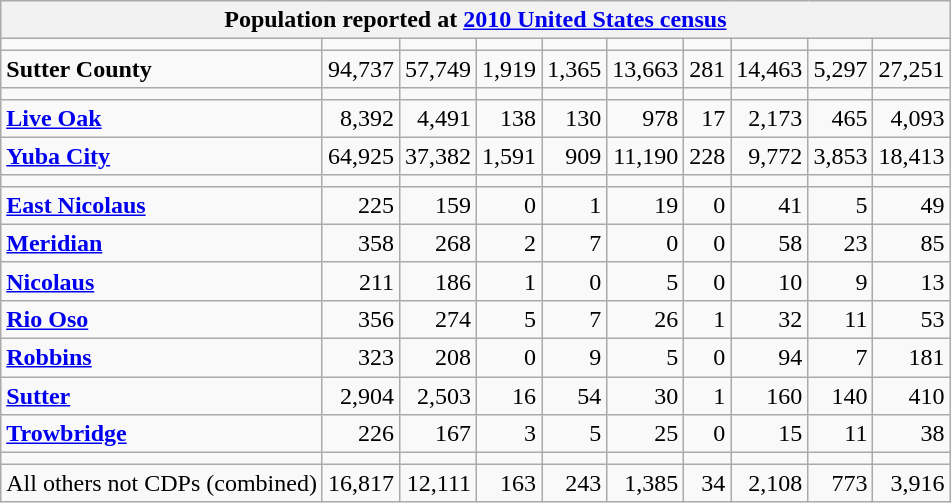<table class="wikitable collapsible collapsed">
<tr>
<th colspan=10>Population reported at <a href='#'>2010 United States census</a></th>
</tr>
<tr>
<td></td>
<td></td>
<td></td>
<td></td>
<td></td>
<td></td>
<td></td>
<td></td>
<td></td>
<td></td>
</tr>
<tr>
<td><strong> Sutter County</strong></td>
<td align="right">94,737</td>
<td align="right">57,749</td>
<td align="right">1,919</td>
<td align="right">1,365</td>
<td align="right">13,663</td>
<td align="right">281</td>
<td align="right">14,463</td>
<td align="right">5,297</td>
<td align="right">27,251</td>
</tr>
<tr>
<td></td>
<td></td>
<td></td>
<td></td>
<td></td>
<td></td>
<td></td>
<td></td>
<td></td>
<td></td>
</tr>
<tr>
<td><strong><a href='#'>Live Oak</a></strong></td>
<td align="right">8,392</td>
<td align="right">4,491</td>
<td align="right">138</td>
<td align="right">130</td>
<td align="right">978</td>
<td align="right">17</td>
<td align="right">2,173</td>
<td align="right">465</td>
<td align="right">4,093</td>
</tr>
<tr>
<td><strong><a href='#'>Yuba City</a></strong></td>
<td align="right">64,925</td>
<td align="right">37,382</td>
<td align="right">1,591</td>
<td align="right">909</td>
<td align="right">11,190</td>
<td align="right">228</td>
<td align="right">9,772</td>
<td align="right">3,853</td>
<td align="right">18,413</td>
</tr>
<tr>
<td></td>
<td></td>
<td></td>
<td></td>
<td></td>
<td></td>
<td></td>
<td></td>
<td></td>
<td></td>
</tr>
<tr>
<td><strong><a href='#'>East Nicolaus</a></strong></td>
<td align="right">225</td>
<td align="right">159</td>
<td align="right">0</td>
<td align="right">1</td>
<td align="right">19</td>
<td align="right">0</td>
<td align="right">41</td>
<td align="right">5</td>
<td align="right">49</td>
</tr>
<tr>
<td><strong><a href='#'>Meridian</a></strong></td>
<td align="right">358</td>
<td align="right">268</td>
<td align="right">2</td>
<td align="right">7</td>
<td align="right">0</td>
<td align="right">0</td>
<td align="right">58</td>
<td align="right">23</td>
<td align="right">85</td>
</tr>
<tr>
<td><strong><a href='#'>Nicolaus</a></strong></td>
<td align="right">211</td>
<td align="right">186</td>
<td align="right">1</td>
<td align="right">0</td>
<td align="right">5</td>
<td align="right">0</td>
<td align="right">10</td>
<td align="right">9</td>
<td align="right">13</td>
</tr>
<tr>
<td><strong><a href='#'>Rio Oso</a></strong></td>
<td align="right">356</td>
<td align="right">274</td>
<td align="right">5</td>
<td align="right">7</td>
<td align="right">26</td>
<td align="right">1</td>
<td align="right">32</td>
<td align="right">11</td>
<td align="right">53</td>
</tr>
<tr>
<td><strong><a href='#'>Robbins</a></strong></td>
<td align="right">323</td>
<td align="right">208</td>
<td align="right">0</td>
<td align="right">9</td>
<td align="right">5</td>
<td align="right">0</td>
<td align="right">94</td>
<td align="right">7</td>
<td align="right">181</td>
</tr>
<tr>
<td><strong><a href='#'>Sutter</a></strong></td>
<td align="right">2,904</td>
<td align="right">2,503</td>
<td align="right">16</td>
<td align="right">54</td>
<td align="right">30</td>
<td align="right">1</td>
<td align="right">160</td>
<td align="right">140</td>
<td align="right">410</td>
</tr>
<tr>
<td><strong><a href='#'>Trowbridge</a></strong></td>
<td align="right">226</td>
<td align="right">167</td>
<td align="right">3</td>
<td align="right">5</td>
<td align="right">25</td>
<td align="right">0</td>
<td align="right">15</td>
<td align="right">11</td>
<td align="right">38</td>
</tr>
<tr>
<td></td>
<td></td>
<td></td>
<td></td>
<td></td>
<td></td>
<td></td>
<td></td>
<td></td>
<td></td>
</tr>
<tr>
<td>All others not CDPs (combined)</td>
<td align="right">16,817</td>
<td align="right">12,111</td>
<td align="right">163</td>
<td align="right">243</td>
<td align="right">1,385</td>
<td align="right">34</td>
<td align="right">2,108</td>
<td align="right">773</td>
<td align="right">3,916</td>
</tr>
</table>
